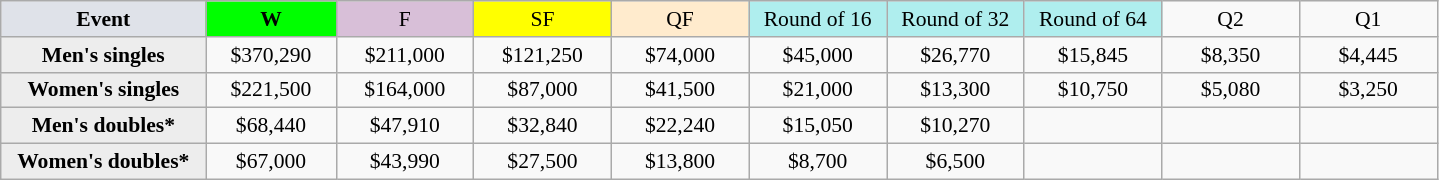<table class=wikitable style=font-size:90%;text-align:center>
<tr>
<td width=130 bgcolor=dfe2e9><strong>Event</strong></td>
<td width=80 bgcolor=lime><strong>W</strong></td>
<td width=85 bgcolor=thistle>F</td>
<td width=85 bgcolor=ffff00>SF</td>
<td width=85 bgcolor=ffebcd>QF</td>
<td width=85 bgcolor=afeeee>Round of 16</td>
<td width=85 bgcolor=afeeee>Round of 32</td>
<td width=85 bgcolor=afeeee>Round of 64</td>
<td width=85>Q2</td>
<td width=85>Q1</td>
</tr>
<tr>
<th style=background:#ededed>Men's singles</th>
<td>$370,290</td>
<td>$211,000</td>
<td>$121,250</td>
<td>$74,000</td>
<td>$45,000</td>
<td>$26,770</td>
<td>$15,845</td>
<td>$8,350</td>
<td>$4,445</td>
</tr>
<tr>
<th style=background:#ededed>Women's singles</th>
<td>$221,500</td>
<td>$164,000</td>
<td>$87,000</td>
<td>$41,500</td>
<td>$21,000</td>
<td>$13,300</td>
<td>$10,750</td>
<td>$5,080</td>
<td>$3,250</td>
</tr>
<tr>
<th style=background:#ededed>Men's doubles*</th>
<td>$68,440</td>
<td>$47,910</td>
<td>$32,840</td>
<td>$22,240</td>
<td>$15,050</td>
<td>$10,270</td>
<td></td>
<td></td>
<td></td>
</tr>
<tr>
<th style=background:#ededed>Women's doubles*</th>
<td>$67,000</td>
<td>$43,990</td>
<td>$27,500</td>
<td>$13,800</td>
<td>$8,700</td>
<td>$6,500</td>
<td></td>
<td></td>
<td></td>
</tr>
</table>
